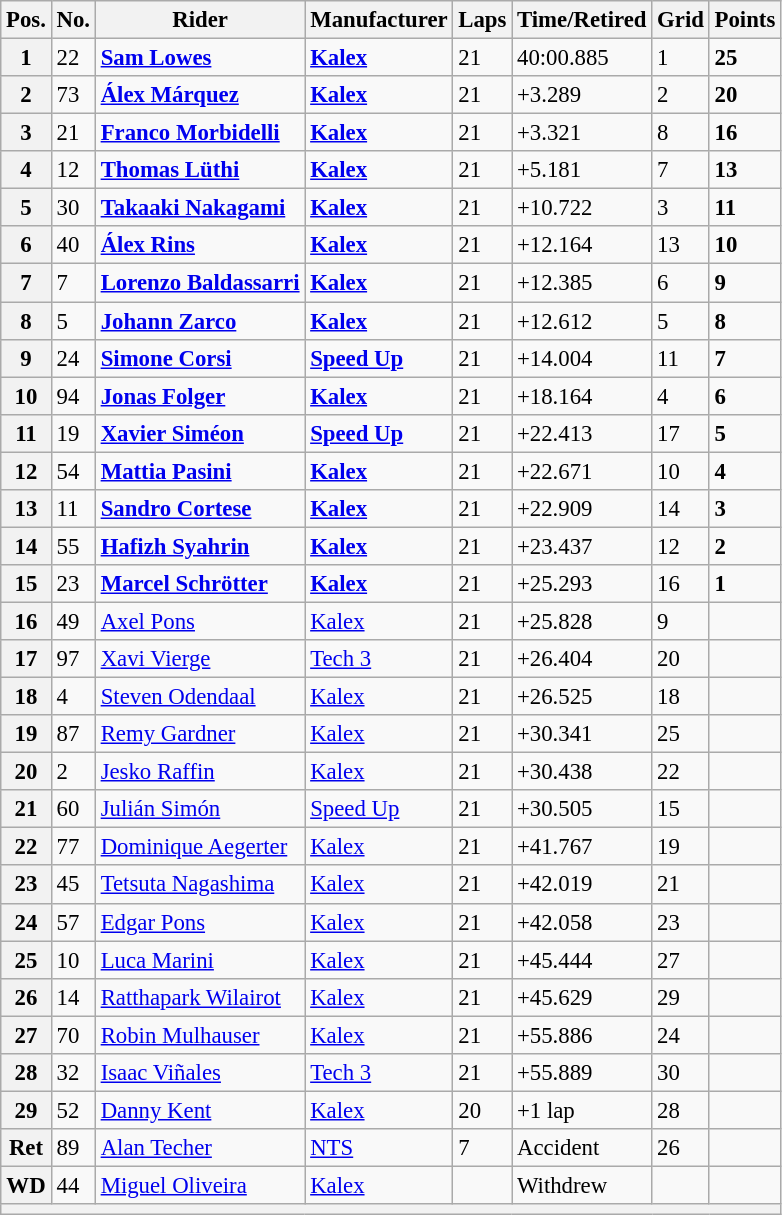<table class="wikitable" style="font-size: 95%;">
<tr>
<th>Pos.</th>
<th>No.</th>
<th>Rider</th>
<th>Manufacturer</th>
<th>Laps</th>
<th>Time/Retired</th>
<th>Grid</th>
<th>Points</th>
</tr>
<tr>
<th>1</th>
<td>22</td>
<td> <strong><a href='#'>Sam Lowes</a></strong></td>
<td><strong><a href='#'>Kalex</a></strong></td>
<td>21</td>
<td>40:00.885</td>
<td>1</td>
<td><strong>25</strong></td>
</tr>
<tr>
<th>2</th>
<td>73</td>
<td> <strong><a href='#'>Álex Márquez</a></strong></td>
<td><strong><a href='#'>Kalex</a></strong></td>
<td>21</td>
<td>+3.289</td>
<td>2</td>
<td><strong>20</strong></td>
</tr>
<tr>
<th>3</th>
<td>21</td>
<td> <strong><a href='#'>Franco Morbidelli</a></strong></td>
<td><strong><a href='#'>Kalex</a></strong></td>
<td>21</td>
<td>+3.321</td>
<td>8</td>
<td><strong>16</strong></td>
</tr>
<tr>
<th>4</th>
<td>12</td>
<td> <strong><a href='#'>Thomas Lüthi</a></strong></td>
<td><strong><a href='#'>Kalex</a></strong></td>
<td>21</td>
<td>+5.181</td>
<td>7</td>
<td><strong>13</strong></td>
</tr>
<tr>
<th>5</th>
<td>30</td>
<td> <strong><a href='#'>Takaaki Nakagami</a></strong></td>
<td><strong><a href='#'>Kalex</a></strong></td>
<td>21</td>
<td>+10.722</td>
<td>3</td>
<td><strong>11</strong></td>
</tr>
<tr>
<th>6</th>
<td>40</td>
<td> <strong><a href='#'>Álex Rins</a></strong></td>
<td><strong><a href='#'>Kalex</a></strong></td>
<td>21</td>
<td>+12.164</td>
<td>13</td>
<td><strong>10</strong></td>
</tr>
<tr>
<th>7</th>
<td>7</td>
<td> <strong><a href='#'>Lorenzo Baldassarri</a></strong></td>
<td><strong><a href='#'>Kalex</a></strong></td>
<td>21</td>
<td>+12.385</td>
<td>6</td>
<td><strong>9</strong></td>
</tr>
<tr>
<th>8</th>
<td>5</td>
<td> <strong><a href='#'>Johann Zarco</a></strong></td>
<td><strong><a href='#'>Kalex</a></strong></td>
<td>21</td>
<td>+12.612</td>
<td>5</td>
<td><strong>8</strong></td>
</tr>
<tr>
<th>9</th>
<td>24</td>
<td> <strong><a href='#'>Simone Corsi</a></strong></td>
<td><strong><a href='#'>Speed Up</a></strong></td>
<td>21</td>
<td>+14.004</td>
<td>11</td>
<td><strong>7</strong></td>
</tr>
<tr>
<th>10</th>
<td>94</td>
<td> <strong><a href='#'>Jonas Folger</a></strong></td>
<td><strong><a href='#'>Kalex</a></strong></td>
<td>21</td>
<td>+18.164</td>
<td>4</td>
<td><strong>6</strong></td>
</tr>
<tr>
<th>11</th>
<td>19</td>
<td> <strong><a href='#'>Xavier Siméon</a></strong></td>
<td><strong><a href='#'>Speed Up</a></strong></td>
<td>21</td>
<td>+22.413</td>
<td>17</td>
<td><strong>5</strong></td>
</tr>
<tr>
<th>12</th>
<td>54</td>
<td> <strong><a href='#'>Mattia Pasini</a></strong></td>
<td><strong><a href='#'>Kalex</a></strong></td>
<td>21</td>
<td>+22.671</td>
<td>10</td>
<td><strong>4</strong></td>
</tr>
<tr>
<th>13</th>
<td>11</td>
<td> <strong><a href='#'>Sandro Cortese</a></strong></td>
<td><strong><a href='#'>Kalex</a></strong></td>
<td>21</td>
<td>+22.909</td>
<td>14</td>
<td><strong>3</strong></td>
</tr>
<tr>
<th>14</th>
<td>55</td>
<td> <strong><a href='#'>Hafizh Syahrin</a></strong></td>
<td><strong><a href='#'>Kalex</a></strong></td>
<td>21</td>
<td>+23.437</td>
<td>12</td>
<td><strong>2</strong></td>
</tr>
<tr>
<th>15</th>
<td>23</td>
<td> <strong><a href='#'>Marcel Schrötter</a></strong></td>
<td><strong><a href='#'>Kalex</a></strong></td>
<td>21</td>
<td>+25.293</td>
<td>16</td>
<td><strong>1</strong></td>
</tr>
<tr>
<th>16</th>
<td>49</td>
<td> <a href='#'>Axel Pons</a></td>
<td><a href='#'>Kalex</a></td>
<td>21</td>
<td>+25.828</td>
<td>9</td>
<td></td>
</tr>
<tr>
<th>17</th>
<td>97</td>
<td> <a href='#'>Xavi Vierge</a></td>
<td><a href='#'>Tech 3</a></td>
<td>21</td>
<td>+26.404</td>
<td>20</td>
<td></td>
</tr>
<tr>
<th>18</th>
<td>4</td>
<td> <a href='#'>Steven Odendaal</a></td>
<td><a href='#'>Kalex</a></td>
<td>21</td>
<td>+26.525</td>
<td>18</td>
<td></td>
</tr>
<tr>
<th>19</th>
<td>87</td>
<td> <a href='#'>Remy Gardner</a></td>
<td><a href='#'>Kalex</a></td>
<td>21</td>
<td>+30.341</td>
<td>25</td>
<td></td>
</tr>
<tr>
<th>20</th>
<td>2</td>
<td> <a href='#'>Jesko Raffin</a></td>
<td><a href='#'>Kalex</a></td>
<td>21</td>
<td>+30.438</td>
<td>22</td>
<td></td>
</tr>
<tr>
<th>21</th>
<td>60</td>
<td> <a href='#'>Julián Simón</a></td>
<td><a href='#'>Speed Up</a></td>
<td>21</td>
<td>+30.505</td>
<td>15</td>
<td></td>
</tr>
<tr>
<th>22</th>
<td>77</td>
<td> <a href='#'>Dominique Aegerter</a></td>
<td><a href='#'>Kalex</a></td>
<td>21</td>
<td>+41.767</td>
<td>19</td>
<td></td>
</tr>
<tr>
<th>23</th>
<td>45</td>
<td> <a href='#'>Tetsuta Nagashima</a></td>
<td><a href='#'>Kalex</a></td>
<td>21</td>
<td>+42.019</td>
<td>21</td>
<td></td>
</tr>
<tr>
<th>24</th>
<td>57</td>
<td> <a href='#'>Edgar Pons</a></td>
<td><a href='#'>Kalex</a></td>
<td>21</td>
<td>+42.058</td>
<td>23</td>
<td></td>
</tr>
<tr>
<th>25</th>
<td>10</td>
<td> <a href='#'>Luca Marini</a></td>
<td><a href='#'>Kalex</a></td>
<td>21</td>
<td>+45.444</td>
<td>27</td>
<td></td>
</tr>
<tr>
<th>26</th>
<td>14</td>
<td> <a href='#'>Ratthapark Wilairot</a></td>
<td><a href='#'>Kalex</a></td>
<td>21</td>
<td>+45.629</td>
<td>29</td>
<td></td>
</tr>
<tr>
<th>27</th>
<td>70</td>
<td> <a href='#'>Robin Mulhauser</a></td>
<td><a href='#'>Kalex</a></td>
<td>21</td>
<td>+55.886</td>
<td>24</td>
<td></td>
</tr>
<tr>
<th>28</th>
<td>32</td>
<td> <a href='#'>Isaac Viñales</a></td>
<td><a href='#'>Tech 3</a></td>
<td>21</td>
<td>+55.889</td>
<td>30</td>
<td></td>
</tr>
<tr>
<th>29</th>
<td>52</td>
<td> <a href='#'>Danny Kent</a></td>
<td><a href='#'>Kalex</a></td>
<td>20</td>
<td>+1 lap</td>
<td>28</td>
<td></td>
</tr>
<tr>
<th>Ret</th>
<td>89</td>
<td> <a href='#'>Alan Techer</a></td>
<td><a href='#'>NTS</a></td>
<td>7</td>
<td>Accident</td>
<td>26</td>
<td></td>
</tr>
<tr>
<th>WD</th>
<td>44</td>
<td> <a href='#'>Miguel Oliveira</a></td>
<td><a href='#'>Kalex</a></td>
<td></td>
<td>Withdrew</td>
<td></td>
<td></td>
</tr>
<tr>
<th colspan=8></th>
</tr>
</table>
